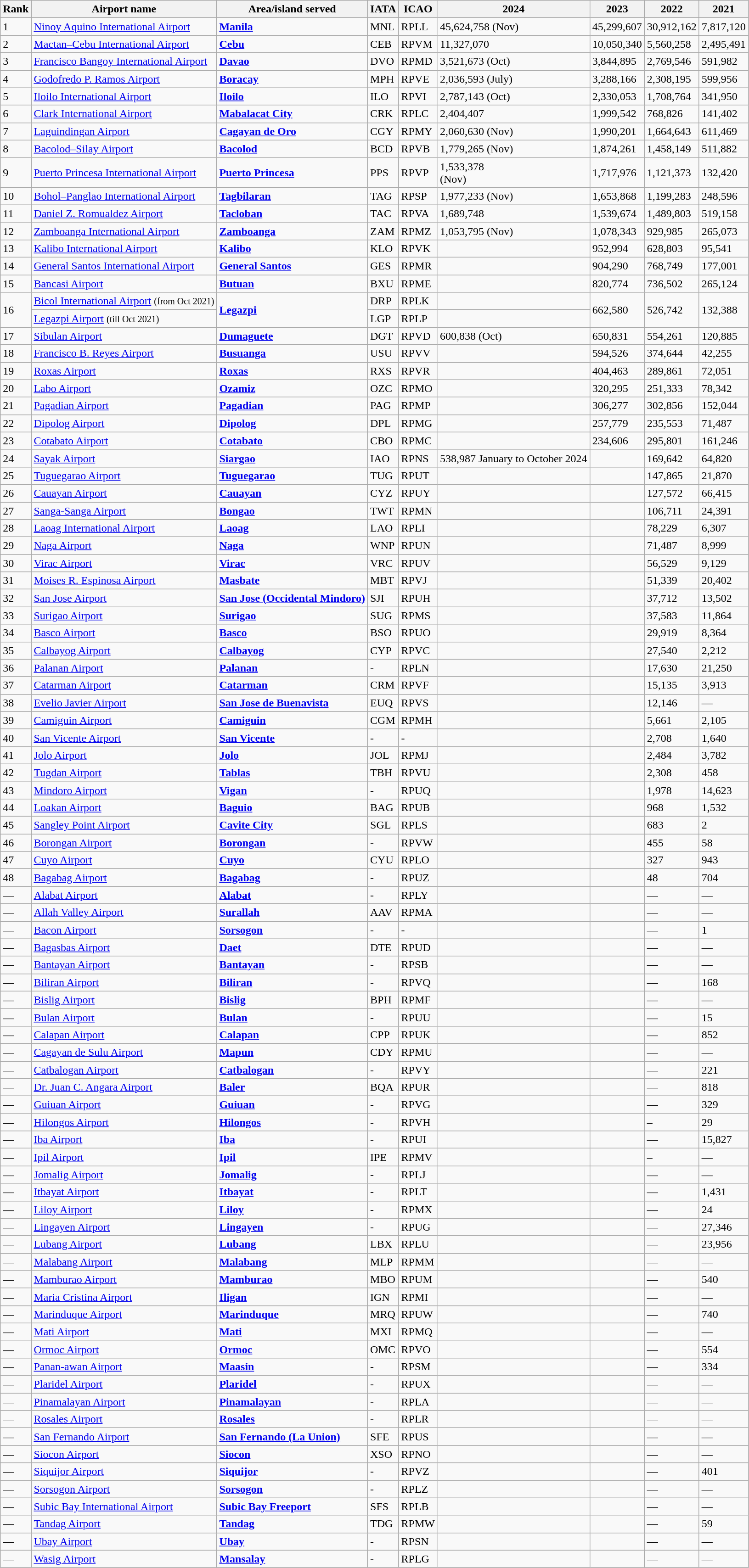<table class="sortable wikitable">
<tr>
<th>Rank</th>
<th>Airport name</th>
<th>Area/island served</th>
<th>IATA</th>
<th>ICAO</th>
<th>2024</th>
<th>2023</th>
<th>2022</th>
<th>2021</th>
</tr>
<tr>
<td>1</td>
<td><a href='#'>Ninoy Aquino International Airport</a></td>
<td><strong><a href='#'>Manila</a></strong></td>
<td>MNL</td>
<td>RPLL</td>
<td>45,624,758 (Nov)</td>
<td>45,299,607</td>
<td>30,912,162</td>
<td>7,817,120</td>
</tr>
<tr>
<td>2</td>
<td><a href='#'>Mactan–Cebu International Airport</a></td>
<td><strong><a href='#'>Cebu</a></strong></td>
<td>CEB</td>
<td>RPVM</td>
<td>11,327,070 </td>
<td>10,050,340</td>
<td>5,560,258</td>
<td>2,495,491</td>
</tr>
<tr>
<td>3</td>
<td><a href='#'>Francisco Bangoy International Airport</a></td>
<td><strong><a href='#'>Davao</a></strong></td>
<td>DVO</td>
<td>RPMD</td>
<td>3,521,673 (Oct)</td>
<td>3,844,895</td>
<td>2,769,546</td>
<td>591,982</td>
</tr>
<tr>
<td>4</td>
<td><a href='#'>Godofredo P. Ramos Airport</a></td>
<td><strong><a href='#'>Boracay</a></strong></td>
<td>MPH</td>
<td>RPVE</td>
<td>2,036,593 (July)</td>
<td>3,288,166</td>
<td>2,308,195</td>
<td>599,956</td>
</tr>
<tr>
<td>5</td>
<td><a href='#'>Iloilo International Airport</a></td>
<td><strong><a href='#'>Iloilo</a></strong></td>
<td>ILO</td>
<td>RPVI</td>
<td>2,787,143 (Oct)</td>
<td>2,330,053</td>
<td>1,708,764</td>
<td>341,950</td>
</tr>
<tr>
<td>6</td>
<td><a href='#'>Clark International Airport</a></td>
<td><strong><a href='#'>Mabalacat City</a></strong></td>
<td>CRK</td>
<td>RPLC</td>
<td>2,404,407</td>
<td>1,999,542</td>
<td>768,826</td>
<td>141,402</td>
</tr>
<tr>
<td>7</td>
<td><a href='#'>Laguindingan Airport</a></td>
<td><strong><a href='#'>Cagayan de Oro</a></strong></td>
<td>CGY</td>
<td>RPMY</td>
<td>2,060,630 (Nov)</td>
<td>1,990,201</td>
<td>1,664,643</td>
<td>611,469</td>
</tr>
<tr>
<td>8</td>
<td><a href='#'>Bacolod–Silay Airport</a></td>
<td><strong><a href='#'>Bacolod</a></strong></td>
<td>BCD</td>
<td>RPVB</td>
<td>1,779,265 (Nov)</td>
<td>1,874,261</td>
<td>1,458,149</td>
<td>511,882</td>
</tr>
<tr>
<td>9</td>
<td><a href='#'>Puerto Princesa International Airport</a></td>
<td><strong><a href='#'>Puerto Princesa</a></strong></td>
<td>PPS</td>
<td>RPVP</td>
<td>1,533,378<br>(Nov)</td>
<td>1,717,976</td>
<td>1,121,373</td>
<td>132,420</td>
</tr>
<tr>
<td>10</td>
<td><a href='#'>Bohol–Panglao International Airport</a></td>
<td><strong><a href='#'>Tagbilaran</a></strong></td>
<td>TAG</td>
<td>RPSP</td>
<td>1,977,233 (Nov)</td>
<td>1,653,868</td>
<td>1,199,283</td>
<td>248,596</td>
</tr>
<tr>
<td>11</td>
<td><a href='#'>Daniel Z. Romualdez Airport</a></td>
<td><strong><a href='#'>Tacloban</a></strong></td>
<td>TAC</td>
<td>RPVA</td>
<td>1,689,748 </td>
<td>1,539,674</td>
<td>1,489,803</td>
<td>519,158</td>
</tr>
<tr>
<td>12</td>
<td><a href='#'>Zamboanga International Airport</a></td>
<td><strong><a href='#'>Zamboanga</a></strong></td>
<td>ZAM</td>
<td>RPMZ</td>
<td>1,053,795 (Nov)</td>
<td>1,078,343</td>
<td>929,985</td>
<td>265,073</td>
</tr>
<tr>
<td>13</td>
<td><a href='#'>Kalibo International Airport</a></td>
<td><strong><a href='#'>Kalibo</a></strong></td>
<td>KLO</td>
<td>RPVK</td>
<td></td>
<td>952,994</td>
<td>628,803</td>
<td>95,541</td>
</tr>
<tr>
<td>14</td>
<td><a href='#'>General Santos International Airport</a></td>
<td><strong><a href='#'>General Santos</a></strong></td>
<td>GES</td>
<td>RPMR</td>
<td></td>
<td>904,290</td>
<td>768,749</td>
<td>177,001</td>
</tr>
<tr>
<td>15</td>
<td><a href='#'>Bancasi Airport</a></td>
<td><strong><a href='#'>Butuan</a></strong></td>
<td>BXU</td>
<td>RPME</td>
<td></td>
<td>820,774</td>
<td>736,502</td>
<td>265,124</td>
</tr>
<tr>
<td rowspan="2">16</td>
<td><a href='#'>Bicol International Airport</a> <small>(from Oct 2021)</small></td>
<td rowspan="2"><strong><a href='#'>Legazpi</a></strong></td>
<td>DRP</td>
<td>RPLK</td>
<td></td>
<td rowspan="2">662,580</td>
<td rowspan="2">526,742</td>
<td rowspan="2">132,388</td>
</tr>
<tr>
<td><a href='#'>Legazpi Airport</a> <small>(till Oct 2021)</small></td>
<td>LGP</td>
<td>RPLP</td>
<td></td>
</tr>
<tr>
<td>17</td>
<td><a href='#'>Sibulan Airport</a></td>
<td><strong><a href='#'>Dumaguete</a></strong></td>
<td>DGT</td>
<td>RPVD</td>
<td>600,838 (Oct) </td>
<td>650,831</td>
<td>554,261</td>
<td>120,885</td>
</tr>
<tr>
<td>18</td>
<td><a href='#'>Francisco B. Reyes Airport</a></td>
<td><strong><a href='#'>Busuanga</a></strong></td>
<td>USU</td>
<td>RPVV</td>
<td></td>
<td>594,526</td>
<td>374,644</td>
<td>42,255</td>
</tr>
<tr>
<td>19</td>
<td><a href='#'>Roxas Airport</a></td>
<td><strong><a href='#'>Roxas</a></strong></td>
<td>RXS</td>
<td>RPVR</td>
<td></td>
<td>404,463</td>
<td>289,861</td>
<td>72,051</td>
</tr>
<tr>
<td>20</td>
<td><a href='#'>Labo Airport</a></td>
<td><strong><a href='#'>Ozamiz</a></strong></td>
<td>OZC</td>
<td>RPMO</td>
<td></td>
<td>320,295</td>
<td>251,333</td>
<td>78,342</td>
</tr>
<tr>
<td>21</td>
<td><a href='#'>Pagadian Airport</a></td>
<td><strong><a href='#'>Pagadian</a></strong></td>
<td>PAG</td>
<td>RPMP</td>
<td></td>
<td>306,277</td>
<td>302,856</td>
<td>152,044</td>
</tr>
<tr>
<td>22</td>
<td><a href='#'>Dipolog Airport</a></td>
<td><strong><a href='#'>Dipolog</a></strong></td>
<td>DPL</td>
<td>RPMG</td>
<td></td>
<td>257,779</td>
<td>235,553</td>
<td>71,487</td>
</tr>
<tr>
<td>23</td>
<td><a href='#'>Cotabato Airport</a></td>
<td><strong><a href='#'>Cotabato</a></strong></td>
<td>CBO</td>
<td>RPMC</td>
<td></td>
<td>234,606</td>
<td>295,801</td>
<td>161,246</td>
</tr>
<tr>
<td>24</td>
<td><a href='#'>Sayak Airport</a></td>
<td><strong><a href='#'>Siargao</a></strong></td>
<td>IAO</td>
<td>RPNS</td>
<td>538,987 January to October 2024</td>
<td></td>
<td>169,642</td>
<td>64,820</td>
</tr>
<tr>
<td>25</td>
<td><a href='#'>Tuguegarao Airport</a></td>
<td><strong><a href='#'>Tuguegarao</a></strong></td>
<td>TUG</td>
<td>RPUT</td>
<td></td>
<td></td>
<td>147,865</td>
<td>21,870</td>
</tr>
<tr>
<td>26</td>
<td><a href='#'>Cauayan Airport</a></td>
<td><strong><a href='#'>Cauayan</a></strong></td>
<td>CYZ</td>
<td>RPUY</td>
<td></td>
<td></td>
<td>127,572</td>
<td>66,415</td>
</tr>
<tr>
<td>27</td>
<td><a href='#'>Sanga-Sanga Airport</a></td>
<td><strong><a href='#'>Bongao</a></strong></td>
<td>TWT</td>
<td>RPMN</td>
<td></td>
<td></td>
<td>106,711</td>
<td>24,391</td>
</tr>
<tr>
<td>28</td>
<td><a href='#'>Laoag International Airport</a></td>
<td><strong><a href='#'>Laoag</a></strong></td>
<td>LAO</td>
<td>RPLI</td>
<td></td>
<td></td>
<td>78,229</td>
<td>6,307</td>
</tr>
<tr>
<td>29</td>
<td><a href='#'>Naga Airport</a></td>
<td><strong><a href='#'>Naga</a></strong></td>
<td>WNP</td>
<td>RPUN</td>
<td></td>
<td></td>
<td>71,487</td>
<td>8,999</td>
</tr>
<tr>
<td>30</td>
<td><a href='#'>Virac Airport</a></td>
<td><strong><a href='#'>Virac</a></strong></td>
<td>VRC</td>
<td>RPUV</td>
<td></td>
<td></td>
<td>56,529</td>
<td>9,129</td>
</tr>
<tr>
<td>31</td>
<td><a href='#'>Moises R. Espinosa Airport</a></td>
<td><strong><a href='#'>Masbate</a></strong></td>
<td>MBT</td>
<td>RPVJ</td>
<td></td>
<td></td>
<td>51,339</td>
<td>20,402</td>
</tr>
<tr>
<td>32</td>
<td><a href='#'>San Jose Airport</a></td>
<td><strong><a href='#'>San Jose (Occidental Mindoro)</a></strong></td>
<td>SJI</td>
<td>RPUH</td>
<td></td>
<td></td>
<td>37,712</td>
<td>13,502</td>
</tr>
<tr>
<td>33</td>
<td><a href='#'>Surigao Airport</a></td>
<td><strong><a href='#'>Surigao</a></strong></td>
<td>SUG</td>
<td>RPMS</td>
<td></td>
<td></td>
<td>37,583</td>
<td>11,864</td>
</tr>
<tr>
<td>34</td>
<td><a href='#'>Basco Airport</a></td>
<td><strong><a href='#'>Basco</a></strong></td>
<td>BSO</td>
<td>RPUO</td>
<td></td>
<td></td>
<td>29,919</td>
<td>8,364</td>
</tr>
<tr>
<td>35</td>
<td><a href='#'>Calbayog Airport</a></td>
<td><strong><a href='#'>Calbayog</a></strong></td>
<td>CYP</td>
<td>RPVC</td>
<td></td>
<td></td>
<td>27,540</td>
<td>2,212</td>
</tr>
<tr>
<td>36</td>
<td><a href='#'>Palanan Airport</a></td>
<td><strong><a href='#'>Palanan</a></strong></td>
<td>-</td>
<td>RPLN</td>
<td></td>
<td></td>
<td>17,630</td>
<td>21,250</td>
</tr>
<tr>
<td>37</td>
<td><a href='#'>Catarman Airport</a></td>
<td><strong><a href='#'>Catarman</a></strong></td>
<td>CRM</td>
<td>RPVF</td>
<td></td>
<td></td>
<td>15,135</td>
<td>3,913</td>
</tr>
<tr>
<td>38</td>
<td><a href='#'>Evelio Javier Airport</a></td>
<td><strong><a href='#'>San Jose de Buenavista</a></strong></td>
<td>EUQ</td>
<td>RPVS</td>
<td></td>
<td></td>
<td>12,146</td>
<td>—</td>
</tr>
<tr>
<td>39</td>
<td><a href='#'>Camiguin Airport</a></td>
<td><strong><a href='#'>Camiguin</a></strong></td>
<td>CGM</td>
<td>RPMH</td>
<td></td>
<td></td>
<td>5,661</td>
<td>2,105</td>
</tr>
<tr>
<td>40</td>
<td><a href='#'>San Vicente Airport</a></td>
<td><strong><a href='#'>San Vicente</a></strong></td>
<td>-</td>
<td>-</td>
<td></td>
<td></td>
<td>2,708</td>
<td>1,640</td>
</tr>
<tr>
<td>41</td>
<td><a href='#'>Jolo Airport</a></td>
<td><strong><a href='#'>Jolo</a></strong></td>
<td>JOL</td>
<td>RPMJ</td>
<td></td>
<td></td>
<td>2,484</td>
<td>3,782</td>
</tr>
<tr>
<td>42</td>
<td><a href='#'>Tugdan Airport</a></td>
<td><strong><a href='#'>Tablas</a></strong></td>
<td>TBH</td>
<td>RPVU</td>
<td></td>
<td></td>
<td>2,308</td>
<td>458</td>
</tr>
<tr>
<td>43</td>
<td><a href='#'>Mindoro Airport</a></td>
<td><strong><a href='#'>Vigan</a></strong></td>
<td>-</td>
<td>RPUQ</td>
<td></td>
<td></td>
<td>1,978</td>
<td>14,623</td>
</tr>
<tr>
<td>44</td>
<td><a href='#'>Loakan Airport</a></td>
<td><strong><a href='#'>Baguio</a></strong></td>
<td>BAG</td>
<td>RPUB</td>
<td></td>
<td></td>
<td>968</td>
<td>1,532</td>
</tr>
<tr>
<td>45</td>
<td><a href='#'>Sangley Point Airport</a></td>
<td><strong><a href='#'>Cavite City</a></strong></td>
<td>SGL</td>
<td>RPLS</td>
<td></td>
<td></td>
<td>683</td>
<td>2</td>
</tr>
<tr>
<td>46</td>
<td><a href='#'>Borongan Airport</a></td>
<td><strong><a href='#'>Borongan</a></strong></td>
<td>-</td>
<td>RPVW</td>
<td></td>
<td></td>
<td>455</td>
<td>58</td>
</tr>
<tr>
<td>47</td>
<td><a href='#'>Cuyo Airport</a></td>
<td><strong><a href='#'>Cuyo</a></strong></td>
<td>CYU</td>
<td>RPLO</td>
<td></td>
<td></td>
<td>327</td>
<td>943</td>
</tr>
<tr>
<td>48</td>
<td><a href='#'>Bagabag Airport</a></td>
<td><strong><a href='#'>Bagabag</a></strong></td>
<td>-</td>
<td>RPUZ</td>
<td></td>
<td></td>
<td>48</td>
<td>704</td>
</tr>
<tr>
<td>—</td>
<td><a href='#'>Alabat Airport</a></td>
<td><strong><a href='#'>Alabat</a></strong></td>
<td>-</td>
<td>RPLY</td>
<td></td>
<td></td>
<td>—</td>
<td>—</td>
</tr>
<tr>
<td>—</td>
<td><a href='#'>Allah Valley Airport</a></td>
<td><strong><a href='#'>Surallah</a></strong></td>
<td>AAV</td>
<td>RPMA</td>
<td></td>
<td></td>
<td>—</td>
<td>—</td>
</tr>
<tr>
<td>—</td>
<td><a href='#'>Bacon Airport</a></td>
<td><strong><a href='#'>Sorsogon</a></strong></td>
<td>-</td>
<td>-</td>
<td></td>
<td></td>
<td>—</td>
<td>1</td>
</tr>
<tr>
<td>—</td>
<td><a href='#'>Bagasbas Airport</a></td>
<td><strong><a href='#'>Daet</a></strong></td>
<td>DTE</td>
<td>RPUD</td>
<td></td>
<td></td>
<td>—</td>
<td>—</td>
</tr>
<tr>
<td>—</td>
<td><a href='#'>Bantayan Airport</a></td>
<td><strong><a href='#'>Bantayan</a></strong></td>
<td>-</td>
<td>RPSB</td>
<td></td>
<td></td>
<td>—</td>
<td>—</td>
</tr>
<tr>
<td>—</td>
<td><a href='#'>Biliran Airport</a></td>
<td><strong><a href='#'>Biliran</a></strong></td>
<td>-</td>
<td>RPVQ</td>
<td></td>
<td></td>
<td>—</td>
<td>168</td>
</tr>
<tr>
<td>—</td>
<td><a href='#'>Bislig Airport</a></td>
<td><strong><a href='#'>Bislig</a></strong></td>
<td>BPH</td>
<td>RPMF</td>
<td></td>
<td></td>
<td>—</td>
<td>—</td>
</tr>
<tr>
<td>—</td>
<td><a href='#'>Bulan Airport</a></td>
<td><strong><a href='#'>Bulan</a></strong></td>
<td>-</td>
<td>RPUU</td>
<td></td>
<td></td>
<td>—</td>
<td>15</td>
</tr>
<tr>
<td>—</td>
<td><a href='#'>Calapan Airport</a></td>
<td><strong><a href='#'>Calapan</a></strong></td>
<td>CPP</td>
<td>RPUK</td>
<td></td>
<td></td>
<td>—</td>
<td>852</td>
</tr>
<tr>
<td>—</td>
<td><a href='#'>Cagayan de Sulu Airport</a></td>
<td><strong><a href='#'>Mapun</a></strong></td>
<td>CDY</td>
<td>RPMU</td>
<td></td>
<td></td>
<td>—</td>
<td>—</td>
</tr>
<tr>
<td>—</td>
<td><a href='#'>Catbalogan Airport</a></td>
<td><strong><a href='#'>Catbalogan</a></strong></td>
<td>-</td>
<td>RPVY</td>
<td></td>
<td></td>
<td>—</td>
<td>221</td>
</tr>
<tr>
<td>—</td>
<td><a href='#'>Dr. Juan C. Angara Airport</a></td>
<td><strong><a href='#'>Baler</a></strong></td>
<td>BQA</td>
<td>RPUR</td>
<td></td>
<td></td>
<td>—</td>
<td>818</td>
</tr>
<tr>
<td>—</td>
<td><a href='#'>Guiuan Airport</a></td>
<td><strong><a href='#'>Guiuan</a></strong></td>
<td>-</td>
<td>RPVG</td>
<td></td>
<td></td>
<td>—</td>
<td>329</td>
</tr>
<tr>
<td>—</td>
<td><a href='#'>Hilongos Airport</a></td>
<td><strong><a href='#'>Hilongos</a></strong></td>
<td>-</td>
<td>RPVH</td>
<td></td>
<td></td>
<td>–</td>
<td>29</td>
</tr>
<tr>
<td>—</td>
<td><a href='#'>Iba Airport</a></td>
<td><strong><a href='#'>Iba</a></strong></td>
<td>-</td>
<td>RPUI</td>
<td></td>
<td></td>
<td>—</td>
<td>15,827</td>
</tr>
<tr>
<td>—</td>
<td><a href='#'>Ipil Airport</a></td>
<td><strong><a href='#'>Ipil</a></strong></td>
<td>IPE</td>
<td>RPMV</td>
<td></td>
<td></td>
<td>–</td>
<td>—</td>
</tr>
<tr>
<td>—</td>
<td><a href='#'>Jomalig Airport</a></td>
<td><strong><a href='#'>Jomalig</a></strong></td>
<td>-</td>
<td>RPLJ</td>
<td></td>
<td></td>
<td>—</td>
<td>—</td>
</tr>
<tr>
<td>—</td>
<td><a href='#'>Itbayat Airport</a></td>
<td><strong><a href='#'>Itbayat</a></strong></td>
<td>-</td>
<td>RPLT</td>
<td></td>
<td></td>
<td>—</td>
<td>1,431</td>
</tr>
<tr>
<td>—</td>
<td><a href='#'>Liloy Airport</a></td>
<td><strong><a href='#'>Liloy</a></strong></td>
<td>-</td>
<td>RPMX</td>
<td></td>
<td></td>
<td>—</td>
<td>24</td>
</tr>
<tr>
<td>—</td>
<td><a href='#'>Lingayen Airport</a></td>
<td><strong><a href='#'>Lingayen</a></strong></td>
<td>-</td>
<td>RPUG</td>
<td></td>
<td></td>
<td>—</td>
<td>27,346</td>
</tr>
<tr>
<td>—</td>
<td><a href='#'>Lubang Airport</a></td>
<td><strong><a href='#'>Lubang</a></strong></td>
<td>LBX</td>
<td>RPLU</td>
<td></td>
<td></td>
<td>—</td>
<td>23,956</td>
</tr>
<tr>
<td>—</td>
<td><a href='#'>Malabang Airport</a></td>
<td><strong><a href='#'>Malabang</a></strong></td>
<td>MLP</td>
<td>RPMM</td>
<td></td>
<td></td>
<td>—</td>
<td>—</td>
</tr>
<tr>
<td>—</td>
<td><a href='#'>Mamburao Airport</a></td>
<td><strong><a href='#'>Mamburao</a></strong></td>
<td>MBO</td>
<td>RPUM</td>
<td></td>
<td></td>
<td>—</td>
<td>540</td>
</tr>
<tr>
<td>—</td>
<td><a href='#'>Maria Cristina Airport</a></td>
<td><strong><a href='#'>Iligan</a></strong></td>
<td>IGN</td>
<td>RPMI</td>
<td></td>
<td></td>
<td>—</td>
<td>—</td>
</tr>
<tr>
<td>—</td>
<td><a href='#'>Marinduque Airport</a></td>
<td><strong><a href='#'>Marinduque</a></strong></td>
<td>MRQ</td>
<td>RPUW</td>
<td></td>
<td></td>
<td>—</td>
<td>740</td>
</tr>
<tr>
<td>—</td>
<td><a href='#'>Mati Airport</a></td>
<td><strong><a href='#'>Mati</a></strong></td>
<td>MXI</td>
<td>RPMQ</td>
<td></td>
<td></td>
<td>—</td>
<td>—</td>
</tr>
<tr>
<td>—</td>
<td><a href='#'>Ormoc Airport</a></td>
<td><strong><a href='#'>Ormoc</a></strong></td>
<td>OMC</td>
<td>RPVO</td>
<td></td>
<td></td>
<td>—</td>
<td>554</td>
</tr>
<tr>
<td>—</td>
<td><a href='#'>Panan-awan Airport</a></td>
<td><strong><a href='#'>Maasin</a></strong></td>
<td>-</td>
<td>RPSM</td>
<td></td>
<td></td>
<td>—</td>
<td>334</td>
</tr>
<tr>
<td>—</td>
<td><a href='#'>Plaridel Airport</a></td>
<td><strong><a href='#'>Plaridel</a></strong></td>
<td>-</td>
<td>RPUX</td>
<td></td>
<td></td>
<td>—</td>
<td>—</td>
</tr>
<tr>
<td>—</td>
<td><a href='#'>Pinamalayan Airport</a></td>
<td><strong><a href='#'>Pinamalayan</a></strong></td>
<td>-</td>
<td>RPLA</td>
<td></td>
<td></td>
<td>—</td>
<td>—</td>
</tr>
<tr>
<td>—</td>
<td><a href='#'>Rosales Airport</a></td>
<td><strong><a href='#'>Rosales</a></strong></td>
<td>-</td>
<td>RPLR</td>
<td></td>
<td></td>
<td>—</td>
<td>—</td>
</tr>
<tr>
<td>—</td>
<td><a href='#'>San Fernando Airport</a></td>
<td><strong><a href='#'>San Fernando (La Union)</a></strong></td>
<td>SFE</td>
<td>RPUS</td>
<td></td>
<td></td>
<td>—</td>
<td>—</td>
</tr>
<tr>
<td>—</td>
<td><a href='#'>Siocon Airport</a></td>
<td><strong><a href='#'>Siocon</a></strong></td>
<td>XSO</td>
<td>RPNO</td>
<td></td>
<td></td>
<td>—</td>
<td>—</td>
</tr>
<tr>
<td>—</td>
<td><a href='#'>Siquijor Airport</a></td>
<td><strong><a href='#'>Siquijor</a></strong></td>
<td>-</td>
<td>RPVZ</td>
<td></td>
<td></td>
<td>—</td>
<td>401</td>
</tr>
<tr>
<td>—</td>
<td><a href='#'>Sorsogon Airport</a></td>
<td><strong><a href='#'>Sorsogon</a></strong></td>
<td>-</td>
<td>RPLZ</td>
<td></td>
<td></td>
<td>—</td>
<td>—</td>
</tr>
<tr>
<td>—</td>
<td><a href='#'>Subic Bay International Airport</a></td>
<td><strong><a href='#'>Subic Bay Freeport</a></strong></td>
<td>SFS</td>
<td>RPLB</td>
<td></td>
<td></td>
<td>—</td>
<td>—</td>
</tr>
<tr>
<td>—</td>
<td><a href='#'>Tandag Airport</a></td>
<td><strong><a href='#'>Tandag</a></strong></td>
<td>TDG</td>
<td>RPMW</td>
<td></td>
<td></td>
<td>—</td>
<td>59</td>
</tr>
<tr>
<td>—</td>
<td><a href='#'>Ubay Airport</a></td>
<td><strong><a href='#'>Ubay</a></strong></td>
<td>-</td>
<td>RPSN</td>
<td></td>
<td></td>
<td>—</td>
<td>—</td>
</tr>
<tr>
<td>—</td>
<td><a href='#'>Wasig Airport</a></td>
<td><strong><a href='#'>Mansalay</a></strong></td>
<td>-</td>
<td>RPLG</td>
<td></td>
<td></td>
<td>—</td>
<td>—</td>
</tr>
</table>
